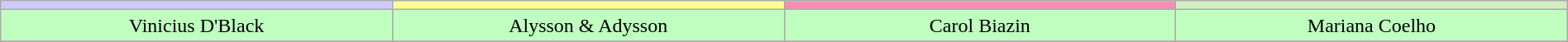<table class="wikitable"  style="text-align:center; font-size:100%; width:100%;">
<tr>
<td scope="col" width="25%" bgcolor=CCCCFF><strong></strong></td>
<td scope="col" width="25%" bgcolor=FDFD96><strong></strong></td>
<td scope="col" width="25%" bgcolor=F78FB2><strong></strong></td>
<td scope="col" width="25%" bgcolor=D0F0C0><strong></strong></td>
</tr>
<tr>
<td bgcolor=BFFFC0>Vinicius D'Black</td>
<td bgcolor=BFFFC0>Alysson & Adysson</td>
<td bgcolor=BFFFC0>Carol Biazin</td>
<td bgcolor=BFFFC0>Mariana Coelho</td>
</tr>
<tr>
</tr>
</table>
